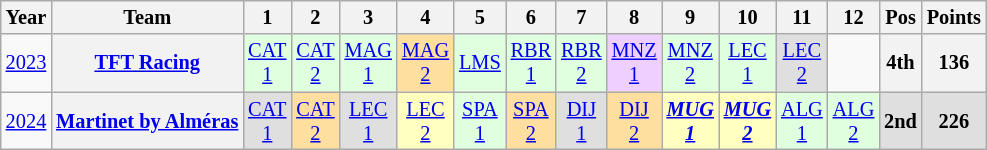<table class="wikitable" style="text-align:center; font-size:85%">
<tr>
<th>Year</th>
<th>Team</th>
<th>1</th>
<th>2</th>
<th>3</th>
<th>4</th>
<th>5</th>
<th>6</th>
<th>7</th>
<th>8</th>
<th>9</th>
<th>10</th>
<th>11</th>
<th>12</th>
<th>Pos</th>
<th>Points</th>
</tr>
<tr>
<td><a href='#'>2023</a></td>
<th nowrap><a href='#'>TFT Racing</a></th>
<td style="background:#DFFFDF;"><a href='#'>CAT<br>1</a><br></td>
<td style="background:#DFFFDF;"><a href='#'>CAT<br>2</a><br></td>
<td style="background:#DFFFDF;"><a href='#'>MAG<br>1</a><br></td>
<td style="background:#FFDF9F;"><a href='#'>MAG<br>2</a><br></td>
<td style="background:#DFFFDF;"><a href='#'>LMS</a><br></td>
<td style="background:#DFFFDF;"><a href='#'>RBR<br>1</a><br></td>
<td style="background:#DFFFDF;"><a href='#'>RBR<br>2</a><br></td>
<td style="background:#EFCFFF;"><a href='#'>MNZ<br>1</a><br></td>
<td style="background:#DFFFDF;"><a href='#'>MNZ<br>2</a><br></td>
<td style="background:#DFFFDF;"><a href='#'>LEC<br>1</a><br></td>
<td style="background:#DFDFDF;"><a href='#'>LEC<br>2</a><br></td>
<td></td>
<th>4th</th>
<th>136</th>
</tr>
<tr>
<td><a href='#'>2024</a></td>
<th nowrap><a href='#'>Martinet by Alméras</a></th>
<td style="background:#DFDFDF;"><a href='#'>CAT<br>1</a><br></td>
<td style="background:#FFDF9F;"><a href='#'>CAT<br>2</a><br></td>
<td style="background:#DFDFDF;"><a href='#'>LEC<br>1</a><br></td>
<td style="background:#FFFFBF;"><a href='#'>LEC<br>2</a><br></td>
<td style="background:#DFFFDF;"><a href='#'>SPA<br>1</a><br></td>
<td style="background:#FFDF9F;"><a href='#'>SPA<br>2</a><br></td>
<td style="background:#DFDFDF"><a href='#'>DIJ<br>1</a><br></td>
<td style="background:#FFDF9F"><a href='#'>DIJ<br>2</a><br></td>
<td style="background:#FFFFBF"><strong><em><a href='#'>MUG<br>1</a></em></strong><br></td>
<td style="background:#FFFFBF"><strong><em><a href='#'>MUG<br>2</a></em></strong><br></td>
<td style="background:#DFFFDF"><a href='#'>ALG<br>1</a><br></td>
<td style="background:#DFFFDF"><a href='#'>ALG<br>2</a><br></td>
<th style="background:#DFDFDF">2nd</th>
<th style="background:#DFDFDF">226</th>
</tr>
</table>
